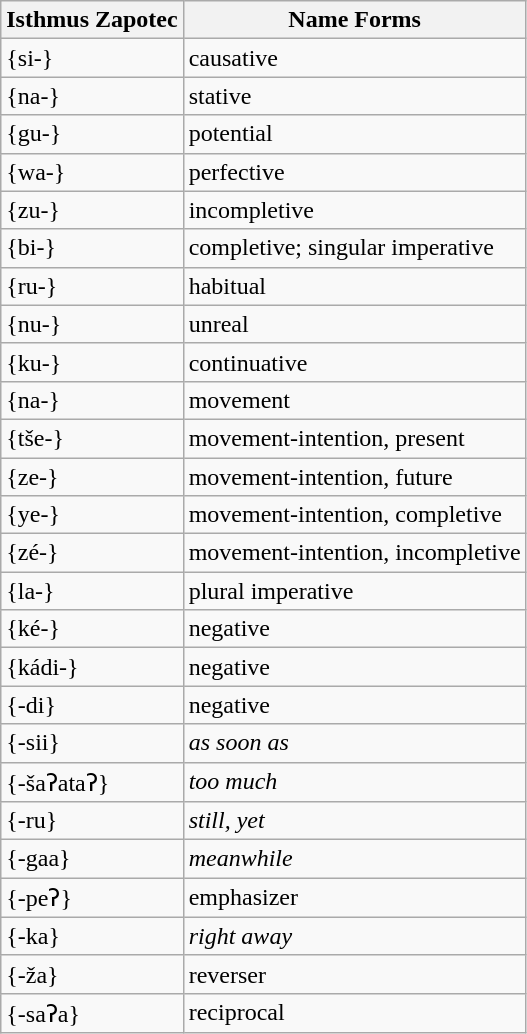<table class="wikitable">
<tr>
<th>Isthmus Zapotec</th>
<th>Name Forms</th>
</tr>
<tr>
<td>{si-}</td>
<td>causative</td>
</tr>
<tr>
<td>{na-}</td>
<td>stative</td>
</tr>
<tr>
<td>{gu-}</td>
<td>potential</td>
</tr>
<tr>
<td>{wa-}</td>
<td>perfective</td>
</tr>
<tr>
<td>{zu-}</td>
<td>incompletive</td>
</tr>
<tr>
<td>{bi-}</td>
<td>completive; singular imperative</td>
</tr>
<tr>
<td>{ru-}</td>
<td>habitual</td>
</tr>
<tr>
<td>{nu-}</td>
<td>unreal</td>
</tr>
<tr>
<td>{ku-}</td>
<td>continuative</td>
</tr>
<tr>
<td>{na-}</td>
<td>movement</td>
</tr>
<tr>
<td>{tše-}</td>
<td>movement-intention, present</td>
</tr>
<tr>
<td>{ze-}</td>
<td>movement-intention, future</td>
</tr>
<tr>
<td>{ye-}</td>
<td>movement-intention, completive</td>
</tr>
<tr>
<td>{zé-}</td>
<td>movement-intention, incompletive</td>
</tr>
<tr>
<td>{la-}</td>
<td>plural imperative</td>
</tr>
<tr>
<td>{ké-}</td>
<td>negative</td>
</tr>
<tr>
<td>{kádi-}</td>
<td>negative</td>
</tr>
<tr>
<td>{-di}</td>
<td>negative</td>
</tr>
<tr>
<td>{-sii}</td>
<td><em>as soon as</em></td>
</tr>
<tr>
<td>{-šaʔataʔ}</td>
<td><em>too much</em></td>
</tr>
<tr>
<td>{-ru}</td>
<td><em>still, yet</em></td>
</tr>
<tr>
<td>{-gaa}</td>
<td><em>meanwhile</em></td>
</tr>
<tr>
<td>{-peʔ}</td>
<td>emphasizer</td>
</tr>
<tr>
<td>{-ka}</td>
<td><em>right away</em></td>
</tr>
<tr>
<td>{-ža}</td>
<td>reverser</td>
</tr>
<tr>
<td>{-saʔa}</td>
<td>reciprocal</td>
</tr>
</table>
